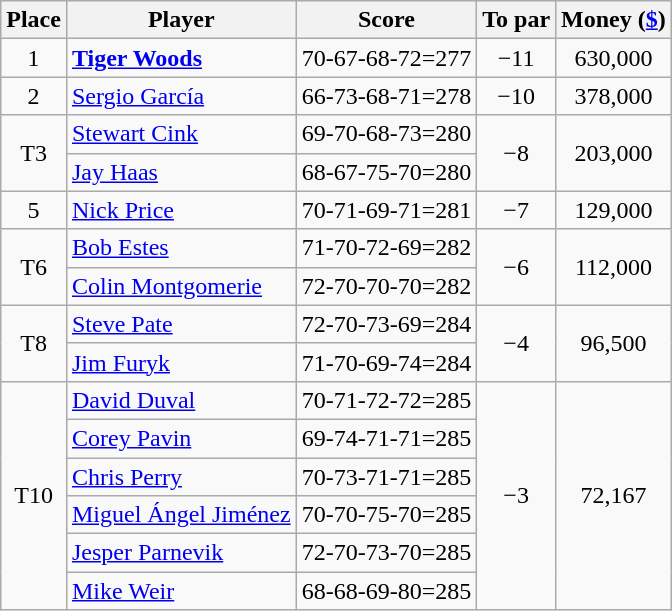<table class="wikitable">
<tr>
<th>Place</th>
<th>Player</th>
<th>Score</th>
<th>To par</th>
<th>Money (<a href='#'>$</a>)</th>
</tr>
<tr>
<td align="center">1</td>
<td> <strong><a href='#'>Tiger Woods</a></strong></td>
<td>70-67-68-72=277</td>
<td align="center">−11</td>
<td align=center>630,000</td>
</tr>
<tr>
<td align="center">2</td>
<td> <a href='#'>Sergio García</a></td>
<td>66-73-68-71=278</td>
<td align="center">−10</td>
<td align=center>378,000</td>
</tr>
<tr>
<td rowspan=2 align="center">T3</td>
<td> <a href='#'>Stewart Cink</a></td>
<td>69-70-68-73=280</td>
<td rowspan=2 align="center">−8</td>
<td rowspan=2 align=center>203,000</td>
</tr>
<tr>
<td> <a href='#'>Jay Haas</a></td>
<td>68-67-75-70=280</td>
</tr>
<tr>
<td align="center">5</td>
<td> <a href='#'>Nick Price</a></td>
<td>70-71-69-71=281</td>
<td align="center">−7</td>
<td align=center>129,000</td>
</tr>
<tr>
<td rowspan=2 align="center">T6</td>
<td> <a href='#'>Bob Estes</a></td>
<td>71-70-72-69=282</td>
<td rowspan=2 align="center">−6</td>
<td rowspan=2 align=center>112,000</td>
</tr>
<tr>
<td> <a href='#'>Colin Montgomerie</a></td>
<td>72-70-70-70=282</td>
</tr>
<tr>
<td rowspan=2 align="center">T8</td>
<td> <a href='#'>Steve Pate</a></td>
<td>72-70-73-69=284</td>
<td rowspan=2 align="center">−4</td>
<td rowspan=2 align=center>96,500</td>
</tr>
<tr>
<td> <a href='#'>Jim Furyk</a></td>
<td>71-70-69-74=284</td>
</tr>
<tr>
<td rowspan=6 align="center">T10</td>
<td> <a href='#'>David Duval</a></td>
<td>70-71-72-72=285</td>
<td rowspan=6 align="center">−3</td>
<td rowspan=6 align=center>72,167</td>
</tr>
<tr>
<td> <a href='#'>Corey Pavin</a></td>
<td>69-74-71-71=285</td>
</tr>
<tr>
<td> <a href='#'>Chris Perry</a></td>
<td>70-73-71-71=285</td>
</tr>
<tr>
<td> <a href='#'>Miguel Ángel Jiménez</a></td>
<td>70-70-75-70=285</td>
</tr>
<tr>
<td> <a href='#'>Jesper Parnevik</a></td>
<td>72-70-73-70=285</td>
</tr>
<tr>
<td> <a href='#'>Mike Weir</a></td>
<td>68-68-69-80=285</td>
</tr>
</table>
